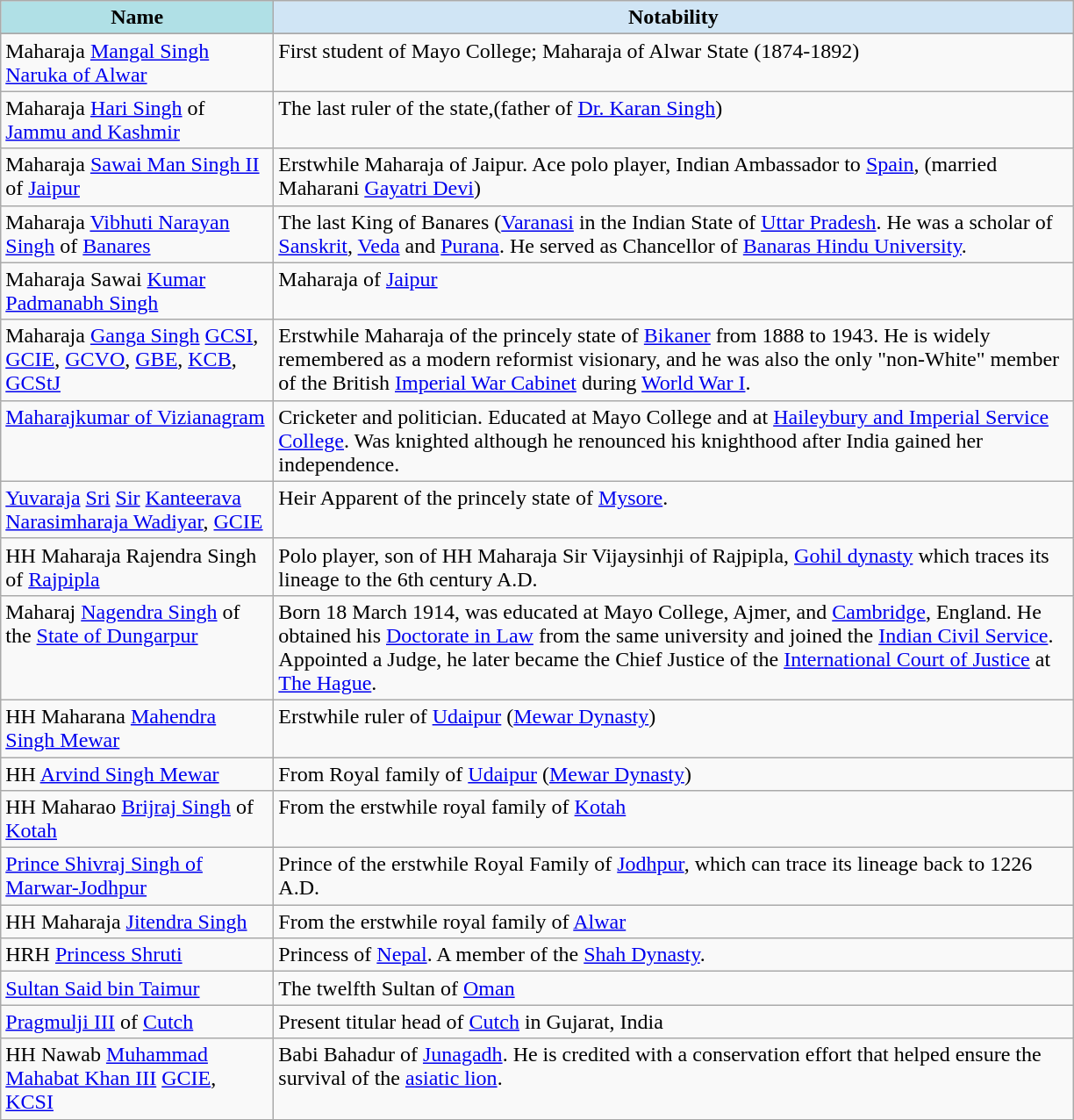<table class="wikitable" style="sortable">
<tr>
<th style="background:#b0e0e6" width="200px">Name</th>
<th style="background:#d0e5f5" width="600px">Notability</th>
</tr>
<tr valign="top">
</tr>
<tr valign="top">
<td>Maharaja <a href='#'> Mangal Singh Naruka of Alwar</a></td>
<td>First student of Mayo College; Maharaja of Alwar State (1874-1892)</td>
</tr>
<tr valign="top">
<td>Maharaja <a href='#'>Hari Singh</a> of <a href='#'>Jammu and Kashmir</a></td>
<td>The last ruler of the state,(father of <a href='#'>Dr. Karan Singh</a>)</td>
</tr>
<tr valign="top">
<td>Maharaja <a href='#'>Sawai Man Singh II</a> of <a href='#'>Jaipur</a></td>
<td>Erstwhile Maharaja of Jaipur. Ace polo player, Indian Ambassador to <a href='#'>Spain</a>, (married Maharani <a href='#'>Gayatri Devi</a>)</td>
</tr>
<tr valign="top">
<td>Maharaja <a href='#'>Vibhuti Narayan Singh</a> of <a href='#'>Banares</a></td>
<td>The last King of Banares (<a href='#'>Varanasi</a> in the Indian State of <a href='#'>Uttar Pradesh</a>. He was a scholar of <a href='#'>Sanskrit</a>, <a href='#'>Veda</a> and <a href='#'>Purana</a>. He served as Chancellor of <a href='#'>Banaras Hindu University</a>.</td>
</tr>
<tr valign="top">
<td>Maharaja Sawai <a href='#'>Kumar Padmanabh Singh</a></td>
<td>Maharaja of <a href='#'>Jaipur</a></td>
</tr>
<tr valign="top">
<td>Maharaja <a href='#'>Ganga Singh</a> <a href='#'>GCSI</a>, <a href='#'>GCIE</a>, <a href='#'>GCVO</a>, <a href='#'>GBE</a>, <a href='#'>KCB</a>, <a href='#'>GCStJ</a></td>
<td>Erstwhile Maharaja of the princely state of <a href='#'>Bikaner</a> from 1888 to 1943. He is widely remembered as a modern reformist visionary, and he was also the only "non-White" member of the British <a href='#'>Imperial War Cabinet</a> during <a href='#'>World War I</a>.</td>
</tr>
<tr valign="top">
<td><a href='#'>Maharajkumar of Vizianagram</a></td>
<td>Cricketer and politician. Educated at Mayo College and at <a href='#'>Haileybury and Imperial Service College</a>. Was knighted although he renounced his knighthood after India gained her independence.</td>
</tr>
<tr valign="top">
<td><a href='#'>Yuvaraja</a> <a href='#'>Sri</a> <a href='#'>Sir</a> <a href='#'>Kanteerava Narasimharaja Wadiyar</a>, <a href='#'>GCIE</a></td>
<td>Heir Apparent of the princely state of <a href='#'>Mysore</a>.</td>
</tr>
<tr valign="top">
<td>HH Maharaja Rajendra Singh of <a href='#'>Rajpipla</a></td>
<td>Polo player, son of HH Maharaja Sir Vijaysinhji of Rajpipla, <a href='#'>Gohil dynasty</a> which traces its lineage to the 6th century A.D.</td>
</tr>
<tr valign="top">
<td>Maharaj <a href='#'>Nagendra Singh</a> of the <a href='#'>State of Dungarpur</a></td>
<td>Born 18 March 1914, was educated at Mayo College, Ajmer, and <a href='#'>Cambridge</a>, England. He obtained his <a href='#'>Doctorate in Law</a> from the same university and joined the <a href='#'>Indian Civil Service</a>. Appointed a Judge, he later became the Chief Justice of the <a href='#'>International Court of Justice</a> at <a href='#'>The Hague</a>.</td>
</tr>
<tr valign="top">
<td>HH Maharana <a href='#'>Mahendra Singh Mewar</a></td>
<td>Erstwhile ruler of <a href='#'>Udaipur</a> (<a href='#'>Mewar Dynasty</a>)</td>
</tr>
<tr valign="top">
<td>HH <a href='#'>Arvind Singh Mewar</a></td>
<td>From Royal family of <a href='#'>Udaipur</a> (<a href='#'>Mewar Dynasty</a>)</td>
</tr>
<tr valign="top">
<td>HH Maharao <a href='#'>Brijraj Singh</a> of <a href='#'>Kotah</a></td>
<td>From the erstwhile royal family of <a href='#'>Kotah</a></td>
</tr>
<tr valign="top">
<td><a href='#'>Prince Shivraj Singh of Marwar-Jodhpur</a></td>
<td>Prince of the erstwhile Royal Family of <a href='#'>Jodhpur</a>, which can trace its lineage back to 1226 A.D.</td>
</tr>
<tr valign="top">
<td>HH Maharaja <a href='#'>Jitendra Singh</a></td>
<td>From the erstwhile royal family of <a href='#'>Alwar</a></td>
</tr>
<tr valign="top">
<td>HRH <a href='#'>Princess Shruti</a></td>
<td>Princess of <a href='#'>Nepal</a>. A member of the <a href='#'>Shah Dynasty</a>.</td>
</tr>
<tr valign="top">
<td><a href='#'>Sultan Said bin Taimur</a></td>
<td>The twelfth Sultan of <a href='#'>Oman</a></td>
</tr>
<tr valign="top">
<td><a href='#'>Pragmulji III</a> of <a href='#'>Cutch</a></td>
<td>Present titular head of <a href='#'>Cutch</a> in Gujarat, India</td>
</tr>
<tr valign="top">
<td>HH Nawab <a href='#'>Muhammad Mahabat Khan III</a> <a href='#'>GCIE</a>, <a href='#'>KCSI</a></td>
<td>Babi Bahadur of <a href='#'>Junagadh</a>. He is credited with a conservation effort that helped ensure the survival of the <a href='#'>asiatic lion</a>.</td>
</tr>
<tr>
</tr>
</table>
